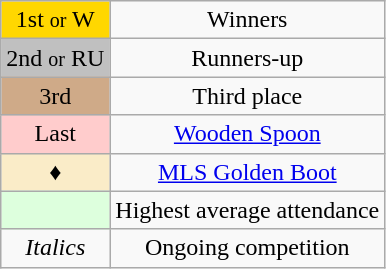<table class="wikitable" style="text-align:center">
<tr>
<td style=background:gold>1st <small>or</small> W</td>
<td>Winners</td>
</tr>
<tr>
<td style=background:silver>2nd <small>or</small> RU</td>
<td>Runners-up</td>
</tr>
<tr>
<td style=background:#CFAA88>3rd</td>
<td>Third place</td>
</tr>
<tr>
<td style=background:#FFCCCC>Last</td>
<td><a href='#'>Wooden Spoon</a></td>
</tr>
<tr>
<td style=background:#FAECC8;">♦</td>
<td><a href='#'>MLS Golden Boot</a></td>
</tr>
<tr>
<td style="background:#dfd;"> </td>
<td>Highest average attendance</td>
</tr>
<tr>
<td><em>Italics</em></td>
<td>Ongoing competition</td>
</tr>
</table>
